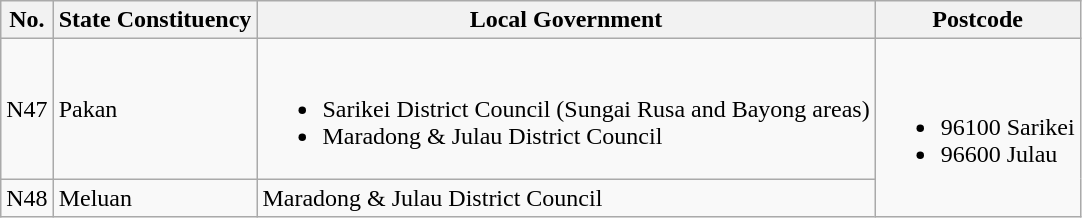<table class="wikitable">
<tr>
<th>No.</th>
<th>State Constituency</th>
<th>Local Government</th>
<th>Postcode</th>
</tr>
<tr>
<td>N47</td>
<td>Pakan</td>
<td><br><ul><li>Sarikei District Council (Sungai Rusa and Bayong areas)</li><li>Maradong & Julau District Council</li></ul></td>
<td rowspan="2"><br><ul><li>96100 Sarikei</li><li>96600 Julau</li></ul></td>
</tr>
<tr>
<td>N48</td>
<td>Meluan</td>
<td>Maradong & Julau District Council</td>
</tr>
</table>
